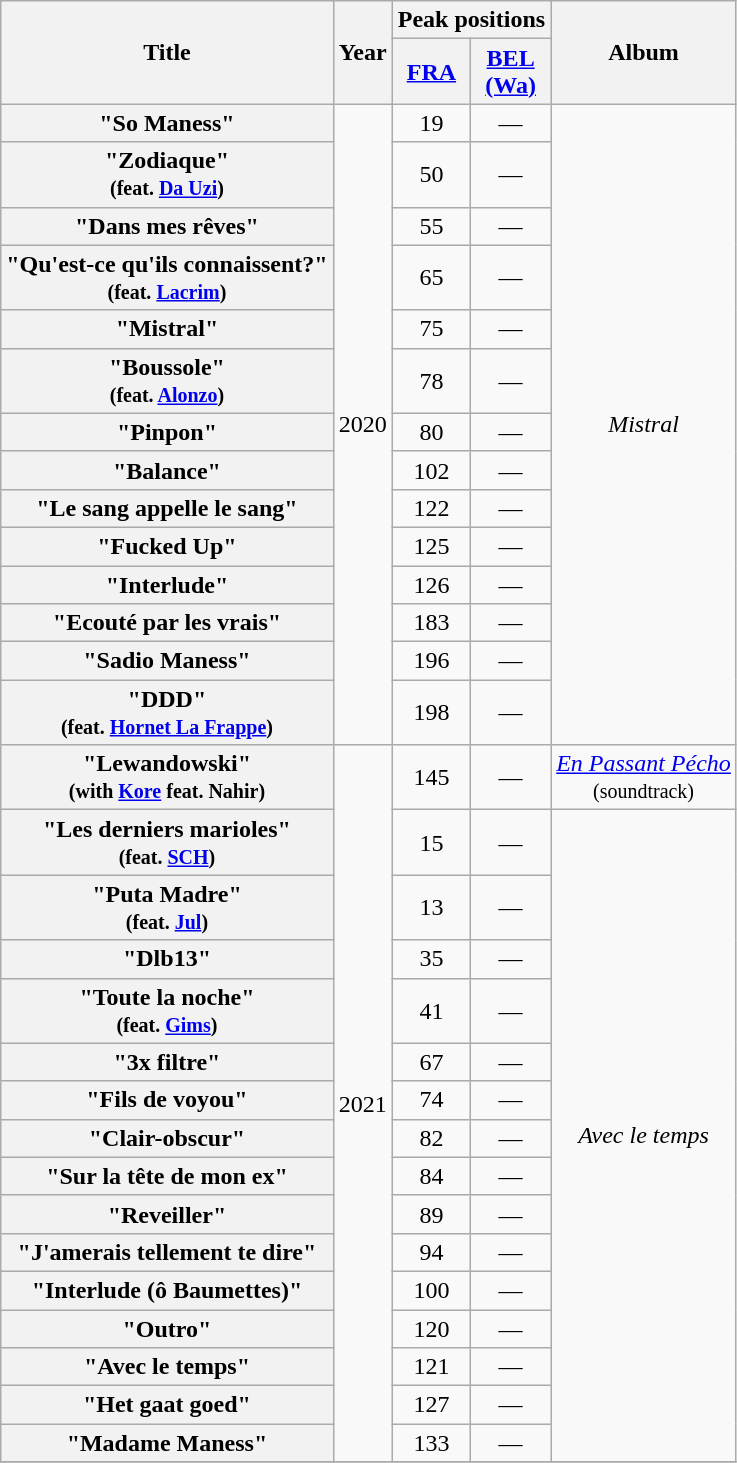<table class="wikitable plainrowheaders" style="text-align:center">
<tr>
<th scope="col" rowspan="2">Title</th>
<th scope="col" rowspan="2">Year</th>
<th scope="col" colspan="2">Peak positions</th>
<th scope="col" rowspan="2">Album</th>
</tr>
<tr>
<th scope="col"><a href='#'>FRA</a><br></th>
<th scope="col"><a href='#'>BEL <br>(Wa)</a><br></th>
</tr>
<tr>
<th scope="row">"So Maness"</th>
<td rowspan=14>2020</td>
<td>19</td>
<td>—</td>
<td rowspan=14><em>Mistral</em></td>
</tr>
<tr>
<th scope="row">"Zodiaque"<br><small>(feat. <a href='#'>Da Uzi</a>)</small></th>
<td>50</td>
<td>—</td>
</tr>
<tr>
<th scope="row">"Dans mes rêves"</th>
<td>55</td>
<td>—</td>
</tr>
<tr>
<th scope="row">"Qu'est-ce qu'ils connaissent?"<br><small>(feat. <a href='#'>Lacrim</a>)</small></th>
<td>65</td>
<td>—</td>
</tr>
<tr>
<th scope="row">"Mistral"</th>
<td>75</td>
<td>—</td>
</tr>
<tr>
<th scope="row">"Boussole"<br><small>(feat. <a href='#'>Alonzo</a>)</small></th>
<td>78</td>
<td>—</td>
</tr>
<tr>
<th scope="row">"Pinpon"</th>
<td>80</td>
<td>—</td>
</tr>
<tr>
<th scope="row">"Balance"</th>
<td>102</td>
<td>—</td>
</tr>
<tr>
<th scope="row">"Le sang appelle le sang"</th>
<td>122</td>
<td>—</td>
</tr>
<tr>
<th scope="row">"Fucked Up"</th>
<td>125</td>
<td>—</td>
</tr>
<tr>
<th scope="row">"Interlude"</th>
<td>126</td>
<td>—</td>
</tr>
<tr>
<th scope="row">"Ecouté par les vrais"</th>
<td>183</td>
<td>—</td>
</tr>
<tr>
<th scope="row">"Sadio Maness"</th>
<td>196</td>
<td>—</td>
</tr>
<tr>
<th scope="row">"DDD"<br><small>(feat. <a href='#'>Hornet La Frappe</a>)</small></th>
<td>198</td>
<td>—</td>
</tr>
<tr>
<th scope="row">"Lewandowski"<br><small>(with <a href='#'>Kore</a> feat. Nahir)</small></th>
<td rowspan=16>2021</td>
<td>145</td>
<td>—</td>
<td><em><a href='#'>En Passant Pécho</a></em><br><small>(soundtrack)</small></td>
</tr>
<tr>
<th scope="row">"Les derniers marioles"<br><small>(feat. <a href='#'>SCH</a>)</small></th>
<td>15</td>
<td>—</td>
<td rowspan=15><em>Avec le temps</em></td>
</tr>
<tr>
<th scope="row">"Puta Madre"<br><small>(feat. <a href='#'>Jul</a>)</small></th>
<td>13</td>
<td>—</td>
</tr>
<tr>
<th scope="row">"Dlb13"</th>
<td>35</td>
<td>—</td>
</tr>
<tr>
<th scope="row">"Toute la noche" <br><small>(feat. <a href='#'>Gims</a>)</small></th>
<td>41</td>
<td>—</td>
</tr>
<tr>
<th scope="row">"3x filtre"</th>
<td>67</td>
<td>—</td>
</tr>
<tr>
<th scope="row">"Fils de voyou"</th>
<td>74</td>
<td>—</td>
</tr>
<tr>
<th scope="row">"Clair-obscur"</th>
<td>82</td>
<td>—</td>
</tr>
<tr>
<th scope="row">"Sur la tête de mon ex"</th>
<td>84</td>
<td>—</td>
</tr>
<tr>
<th scope="row">"Reveiller"</th>
<td>89</td>
<td>—</td>
</tr>
<tr>
<th scope="row">"J'amerais tellement te dire"</th>
<td>94</td>
<td>—</td>
</tr>
<tr>
<th scope="row">"Interlude (ô Baumettes)"</th>
<td>100</td>
<td>—</td>
</tr>
<tr>
<th scope="row">"Outro"</th>
<td>120</td>
<td>—</td>
</tr>
<tr>
<th scope="row">"Avec le temps"</th>
<td>121</td>
<td>—</td>
</tr>
<tr>
<th scope="row">"Het gaat goed"</th>
<td>127</td>
<td>—</td>
</tr>
<tr>
<th scope="row">"Madame Maness"</th>
<td>133</td>
<td>—</td>
</tr>
<tr>
</tr>
</table>
